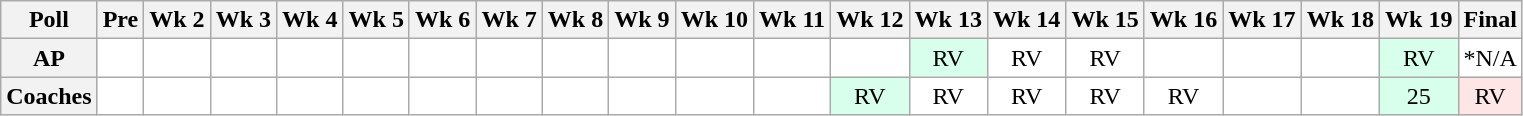<table class="wikitable" style="white-space:nowrap;text-align:center;">
<tr>
<th>Poll</th>
<th>Pre</th>
<th>Wk 2</th>
<th>Wk 3</th>
<th>Wk 4</th>
<th>Wk 5</th>
<th>Wk 6</th>
<th>Wk 7</th>
<th>Wk 8</th>
<th>Wk 9</th>
<th>Wk 10</th>
<th>Wk 11</th>
<th>Wk 12</th>
<th>Wk 13</th>
<th>Wk 14</th>
<th>Wk 15</th>
<th>Wk 16</th>
<th>Wk 17</th>
<th>Wk 18</th>
<th>Wk 19</th>
<th>Final</th>
</tr>
<tr>
<th>AP</th>
<td style="background:#FFF;"></td>
<td style="background:#FFF;"></td>
<td style="background:#FFF;"></td>
<td style="background:#FFF;"></td>
<td style="background:#FFF;"></td>
<td style="background:#FFF;"></td>
<td style="background:#fff;"></td>
<td style="background:#FFF;"></td>
<td style="background:#ffF;"></td>
<td style="background:#FFF;"></td>
<td style="background:#FFF;"></td>
<td style="background:#FFF;"></td>
<td style="background:#d8ffeb;">RV</td>
<td style="background:#FFF;">RV</td>
<td style="background:#FFF;">RV</td>
<td style="background:#FFF;"></td>
<td style="background:#FFF;"></td>
<td style="background:#FFF;"></td>
<td style="background:#d8ffeb;">RV</td>
<td style="background:#FFF;">*N/A</td>
</tr>
<tr>
<th>Coaches</th>
<td style="background:#FFF;"></td>
<td style="background:#FFF;"></td>
<td style="background:#FFF;"></td>
<td style="background:#FFF;"></td>
<td style="background:#FFF;"></td>
<td style="background:#fff;"></td>
<td style="background:#fff;"></td>
<td style="background:#FFF;"></td>
<td style="background:#ffF;"></td>
<td style="background:#FFF;"></td>
<td style="background:#fff;"></td>
<td style="background:#d8ffeb;">RV</td>
<td style="background:#FFF;">RV</td>
<td style="background:#FFF;">RV</td>
<td style="background:#FFF;">RV</td>
<td style="background:#FFF;">RV</td>
<td style="background:#FFF;"></td>
<td style="background:#FFF;"></td>
<td style="background:#d8ffeb;">25</td>
<td style="background:#FFE6E6;">RV</td>
</tr>
</table>
